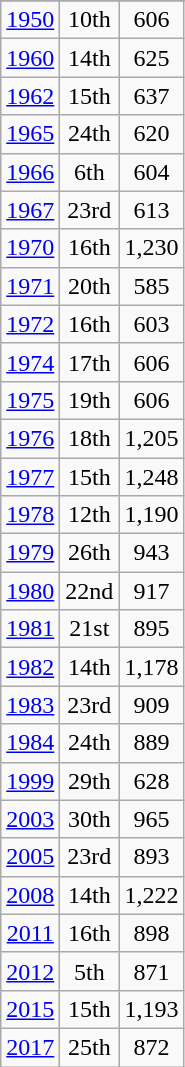<table class="wikitable">
<tr>
</tr>
<tr>
</tr>
<tr align="center">
<td><a href='#'>1950</a></td>
<td>10th</td>
<td>606</td>
</tr>
<tr align="center">
<td><a href='#'>1960</a></td>
<td>14th</td>
<td>625</td>
</tr>
<tr align="center">
<td><a href='#'>1962</a></td>
<td>15th</td>
<td>637</td>
</tr>
<tr align="center">
<td><a href='#'>1965</a></td>
<td>24th</td>
<td>620</td>
</tr>
<tr align="center">
<td><a href='#'>1966</a></td>
<td>6th</td>
<td>604</td>
</tr>
<tr align="center">
<td><a href='#'>1967</a></td>
<td>23rd</td>
<td>613</td>
</tr>
<tr align="center">
<td><a href='#'>1970</a></td>
<td>16th</td>
<td>1,230</td>
</tr>
<tr align="center">
<td><a href='#'>1971</a></td>
<td>20th</td>
<td>585</td>
</tr>
<tr align="center">
<td><a href='#'>1972</a></td>
<td>16th</td>
<td>603</td>
</tr>
<tr align="center">
<td><a href='#'>1974</a></td>
<td>17th</td>
<td>606</td>
</tr>
<tr align="center">
<td><a href='#'>1975</a></td>
<td>19th</td>
<td>606</td>
</tr>
<tr align="center">
<td><a href='#'>1976</a></td>
<td>18th</td>
<td>1,205</td>
</tr>
<tr align="center">
<td><a href='#'>1977</a></td>
<td>15th</td>
<td>1,248</td>
</tr>
<tr align="center">
<td><a href='#'>1978</a></td>
<td>12th</td>
<td>1,190</td>
</tr>
<tr align="center">
<td><a href='#'>1979</a></td>
<td>26th</td>
<td>943</td>
</tr>
<tr align="center">
<td><a href='#'>1980</a></td>
<td>22nd</td>
<td>917</td>
</tr>
<tr align="center">
<td><a href='#'>1981</a></td>
<td>21st</td>
<td>895</td>
</tr>
<tr align="center">
<td><a href='#'>1982</a></td>
<td>14th</td>
<td>1,178</td>
</tr>
<tr align="center">
<td><a href='#'>1983</a></td>
<td>23rd</td>
<td>909</td>
</tr>
<tr align="center">
<td><a href='#'>1984</a></td>
<td>24th</td>
<td>889</td>
</tr>
<tr align="center">
<td><a href='#'>1999</a></td>
<td>29th</td>
<td>628</td>
</tr>
<tr align="center">
<td><a href='#'>2003</a></td>
<td>30th</td>
<td>965</td>
</tr>
<tr align="center">
<td><a href='#'>2005</a></td>
<td>23rd</td>
<td>893</td>
</tr>
<tr align="center">
<td><a href='#'>2008</a></td>
<td>14th</td>
<td>1,222</td>
</tr>
<tr align="center">
<td><a href='#'>2011</a></td>
<td>16th</td>
<td>898</td>
</tr>
<tr align="center">
<td><a href='#'>2012</a></td>
<td>5th</td>
<td>871</td>
</tr>
<tr align="center">
<td><a href='#'>2015</a></td>
<td>15th</td>
<td>1,193</td>
</tr>
<tr align="center">
<td><a href='#'>2017</a></td>
<td>25th</td>
<td>872</td>
</tr>
</table>
